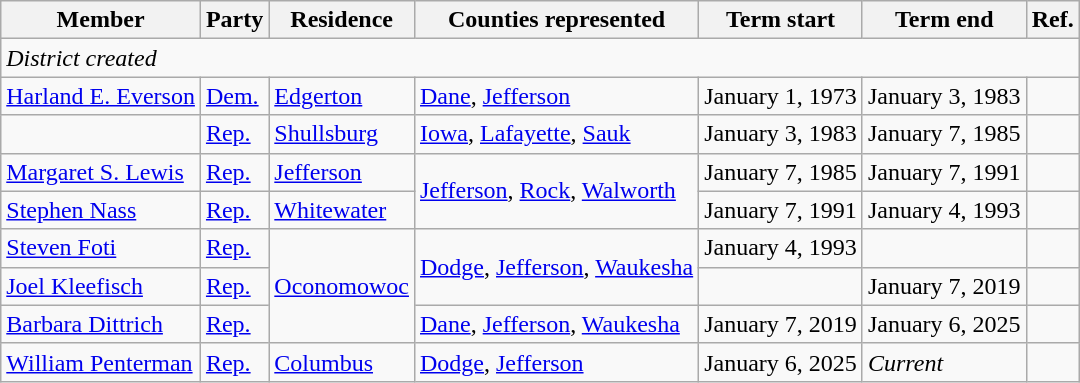<table class="wikitable">
<tr>
<th>Member</th>
<th>Party</th>
<th>Residence</th>
<th>Counties represented</th>
<th>Term start</th>
<th>Term end</th>
<th>Ref.</th>
</tr>
<tr>
<td colspan="7"><em>District created</em></td>
</tr>
<tr>
<td><a href='#'>Harland E. Everson</a></td>
<td><a href='#'>Dem.</a></td>
<td><a href='#'>Edgerton</a></td>
<td><a href='#'>Dane</a>, <a href='#'>Jefferson</a></td>
<td>January 1, 1973</td>
<td>January 3, 1983</td>
<td></td>
</tr>
<tr>
<td></td>
<td><a href='#'>Rep.</a></td>
<td><a href='#'>Shullsburg</a></td>
<td><a href='#'>Iowa</a>, <a href='#'>Lafayette</a>, <a href='#'>Sauk</a></td>
<td>January 3, 1983</td>
<td>January 7, 1985</td>
<td></td>
</tr>
<tr>
<td><a href='#'>Margaret S. Lewis</a></td>
<td><a href='#'>Rep.</a></td>
<td><a href='#'>Jefferson</a></td>
<td rowspan="2"><a href='#'>Jefferson</a>, <a href='#'>Rock</a>, <a href='#'>Walworth</a></td>
<td>January 7, 1985</td>
<td>January 7, 1991</td>
<td></td>
</tr>
<tr>
<td><a href='#'>Stephen Nass</a></td>
<td><a href='#'>Rep.</a></td>
<td><a href='#'>Whitewater</a></td>
<td>January 7, 1991</td>
<td>January 4, 1993</td>
<td></td>
</tr>
<tr>
<td><a href='#'>Steven Foti</a></td>
<td><a href='#'>Rep.</a></td>
<td rowspan="3"><a href='#'>Oconomowoc</a></td>
<td rowspan="2"><a href='#'>Dodge</a>, <a href='#'>Jefferson</a>, <a href='#'>Waukesha</a></td>
<td>January 4, 1993</td>
<td></td>
<td></td>
</tr>
<tr>
<td><a href='#'>Joel Kleefisch</a></td>
<td><a href='#'>Rep.</a></td>
<td></td>
<td>January 7, 2019</td>
<td></td>
</tr>
<tr>
<td><a href='#'>Barbara Dittrich</a></td>
<td><a href='#'>Rep.</a></td>
<td><a href='#'>Dane</a>, <a href='#'>Jefferson</a>, <a href='#'>Waukesha</a></td>
<td>January 7, 2019</td>
<td>January 6, 2025</td>
<td></td>
</tr>
<tr>
<td><a href='#'>William Penterman</a></td>
<td><a href='#'>Rep.</a></td>
<td><a href='#'>Columbus</a></td>
<td><a href='#'>Dodge</a>, <a href='#'>Jefferson</a></td>
<td>January 6, 2025</td>
<td><em>Current</em></td>
<td></td>
</tr>
</table>
